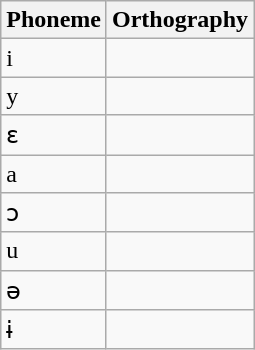<table class="wikitable">
<tr>
<th>Phoneme</th>
<th>Orthography</th>
</tr>
<tr>
<td>i</td>
<td></td>
</tr>
<tr>
<td>y</td>
<td></td>
</tr>
<tr>
<td>ɛ</td>
<td></td>
</tr>
<tr>
<td>a</td>
<td></td>
</tr>
<tr>
<td>ɔ</td>
<td></td>
</tr>
<tr>
<td>u</td>
<td></td>
</tr>
<tr>
<td>ə</td>
<td></td>
</tr>
<tr>
<td>ɨ</td>
<td></td>
</tr>
</table>
